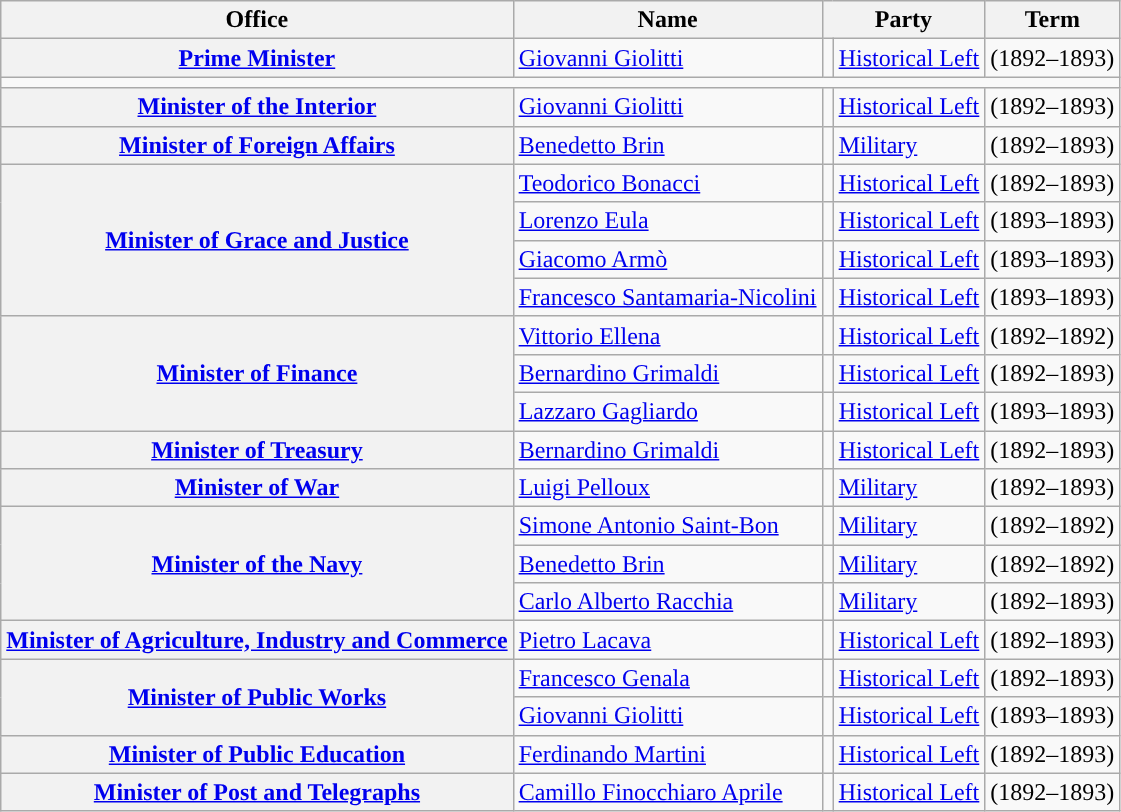<table class="wikitable" style="font-size: 100%;">
<tr>
<th>Office</th>
<th>Name</th>
<th colspan=2>Party</th>
<th>Term</th>
</tr>
<tr>
<th><a href='#'>Prime Minister</a></th>
<td><a href='#'>Giovanni Giolitti</a></td>
<td style="color:inherit;background:"></td>
<td><a href='#'>Historical Left</a></td>
<td>(1892–1893)</td>
</tr>
<tr>
<td colspan=5></td>
</tr>
<tr>
<th><a href='#'>Minister of the Interior</a></th>
<td><a href='#'>Giovanni Giolitti</a></td>
<td style="color:inherit;background:"></td>
<td><a href='#'>Historical Left</a></td>
<td>(1892–1893)</td>
</tr>
<tr>
<th><a href='#'>Minister of Foreign Affairs</a></th>
<td><a href='#'>Benedetto Brin</a></td>
<td style="color:inherit;background:"></td>
<td><a href='#'>Military</a></td>
<td>(1892–1893)</td>
</tr>
<tr>
<th rowspan=4><a href='#'>Minister of Grace and Justice</a></th>
<td><a href='#'>Teodorico Bonacci</a></td>
<td style="color:inherit;background:"></td>
<td><a href='#'>Historical Left</a></td>
<td>(1892–1893)</td>
</tr>
<tr>
<td><a href='#'>Lorenzo Eula</a></td>
<td style="color:inherit;background:"></td>
<td><a href='#'>Historical Left</a></td>
<td>(1893–1893)</td>
</tr>
<tr>
<td><a href='#'>Giacomo Armò</a></td>
<td style="color:inherit;background:"></td>
<td><a href='#'>Historical Left</a></td>
<td>(1893–1893)</td>
</tr>
<tr>
<td><a href='#'>Francesco Santamaria-Nicolini</a></td>
<td style="color:inherit;background:"></td>
<td><a href='#'>Historical Left</a></td>
<td>(1893–1893)</td>
</tr>
<tr>
<th rowspan=3><a href='#'>Minister of Finance</a></th>
<td><a href='#'>Vittorio Ellena</a></td>
<td style="color:inherit;background:"></td>
<td><a href='#'>Historical Left</a></td>
<td>(1892–1892)</td>
</tr>
<tr>
<td><a href='#'>Bernardino Grimaldi</a></td>
<td style="color:inherit;background:"></td>
<td><a href='#'>Historical Left</a></td>
<td>(1892–1893)</td>
</tr>
<tr>
<td><a href='#'>Lazzaro Gagliardo</a></td>
<td style="color:inherit;background:"></td>
<td><a href='#'>Historical Left</a></td>
<td>(1893–1893)</td>
</tr>
<tr>
<th><a href='#'>Minister of Treasury</a></th>
<td><a href='#'>Bernardino Grimaldi</a></td>
<td style="color:inherit;background:"></td>
<td><a href='#'>Historical Left</a></td>
<td>(1892–1893)</td>
</tr>
<tr>
<th><a href='#'>Minister of War</a></th>
<td><a href='#'>Luigi Pelloux</a></td>
<td style="color:inherit;background:"></td>
<td><a href='#'>Military</a></td>
<td>(1892–1893)</td>
</tr>
<tr>
<th rowspan=3><a href='#'>Minister of the Navy</a></th>
<td><a href='#'>Simone Antonio Saint-Bon</a></td>
<td style="color:inherit;background:"></td>
<td><a href='#'>Military</a></td>
<td>(1892–1892)</td>
</tr>
<tr>
<td><a href='#'>Benedetto Brin</a></td>
<td style="color:inherit;background:"></td>
<td><a href='#'>Military</a></td>
<td>(1892–1892)</td>
</tr>
<tr>
<td><a href='#'>Carlo Alberto Racchia</a></td>
<td style="color:inherit;background:"></td>
<td><a href='#'>Military</a></td>
<td>(1892–1893)</td>
</tr>
<tr>
<th><a href='#'>Minister of Agriculture, Industry and Commerce</a></th>
<td><a href='#'>Pietro Lacava</a></td>
<td style="color:inherit;background:"></td>
<td><a href='#'>Historical Left</a></td>
<td>(1892–1893)</td>
</tr>
<tr>
<th rowspan=2><a href='#'>Minister of Public Works</a></th>
<td><a href='#'>Francesco Genala</a></td>
<td style="color:inherit;background:"></td>
<td><a href='#'>Historical Left</a></td>
<td>(1892–1893)</td>
</tr>
<tr>
<td><a href='#'>Giovanni Giolitti</a></td>
<td style="color:inherit;background:"></td>
<td><a href='#'>Historical Left</a></td>
<td>(1893–1893)</td>
</tr>
<tr>
<th><a href='#'>Minister of Public Education</a></th>
<td><a href='#'>Ferdinando Martini</a></td>
<td style="color:inherit;background:"></td>
<td><a href='#'>Historical Left</a></td>
<td>(1892–1893)</td>
</tr>
<tr>
<th><a href='#'>Minister of Post and Telegraphs</a></th>
<td><a href='#'>Camillo Finocchiaro Aprile</a></td>
<td style="color:inherit;background:"></td>
<td><a href='#'>Historical Left</a></td>
<td>(1892–1893)</td>
</tr>
</table>
